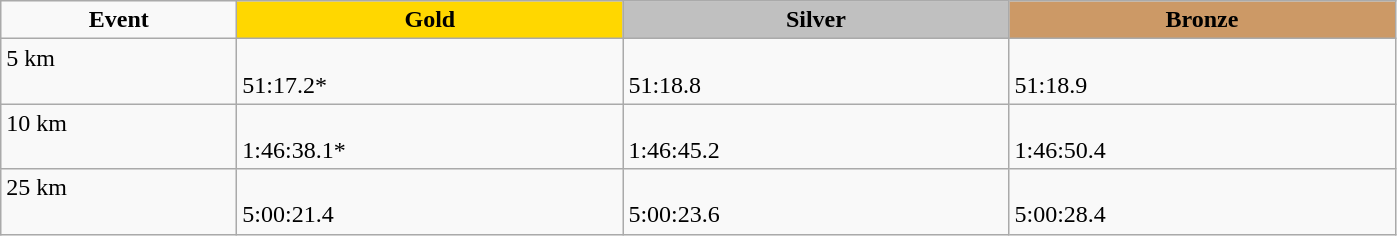<table class="wikitable" style="text-align:left">
<tr align="center">
<td width=150><strong>Event</strong></td>
<td width=250 bgcolor=gold><strong>Gold</strong></td>
<td width=250 bgcolor=silver><strong>Silver</strong></td>
<td width=250 bgcolor=CC9966><strong>Bronze</strong></td>
</tr>
<tr valign="top">
<td>5 km<br><div></div></td>
<td> <br> 51:17.2*</td>
<td> <br> 51:18.8</td>
<td> <br> 51:18.9</td>
</tr>
<tr valign="top">
<td>10 km<br><div></div></td>
<td> <br> 1:46:38.1*</td>
<td> <br> 1:46:45.2</td>
<td> <br> 1:46:50.4</td>
</tr>
<tr valign="top">
<td>25 km<br><div></div></td>
<td> <br> 5:00:21.4</td>
<td> <br> 5:00:23.6</td>
<td> <br> 5:00:28.4</td>
</tr>
</table>
